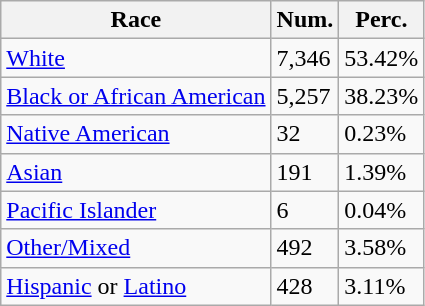<table class="wikitable">
<tr>
<th>Race</th>
<th>Num.</th>
<th>Perc.</th>
</tr>
<tr>
<td><a href='#'>White</a></td>
<td>7,346</td>
<td>53.42%</td>
</tr>
<tr>
<td><a href='#'>Black or African American</a></td>
<td>5,257</td>
<td>38.23%</td>
</tr>
<tr>
<td><a href='#'>Native American</a></td>
<td>32</td>
<td>0.23%</td>
</tr>
<tr>
<td><a href='#'>Asian</a></td>
<td>191</td>
<td>1.39%</td>
</tr>
<tr>
<td><a href='#'>Pacific Islander</a></td>
<td>6</td>
<td>0.04%</td>
</tr>
<tr>
<td><a href='#'>Other/Mixed</a></td>
<td>492</td>
<td>3.58%</td>
</tr>
<tr>
<td><a href='#'>Hispanic</a> or <a href='#'>Latino</a></td>
<td>428</td>
<td>3.11%</td>
</tr>
</table>
